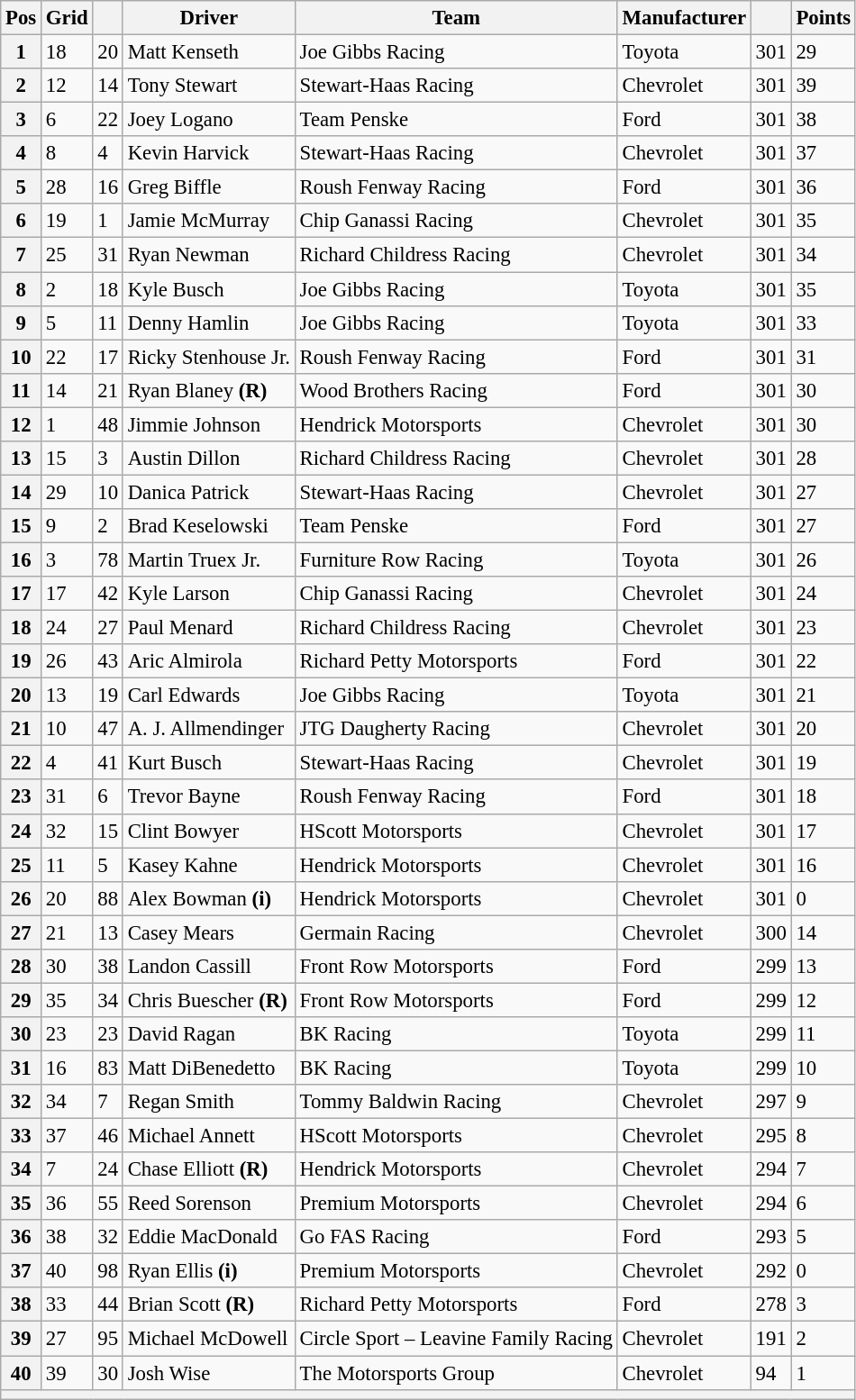<table class="wikitable" style="font-size:95%">
<tr>
<th>Pos</th>
<th>Grid</th>
<th></th>
<th>Driver</th>
<th>Team</th>
<th>Manufacturer</th>
<th></th>
<th>Points</th>
</tr>
<tr>
<th scope="row">1</th>
<td>18</td>
<td>20</td>
<td>Matt Kenseth</td>
<td>Joe Gibbs Racing</td>
<td>Toyota</td>
<td>301</td>
<td>29</td>
</tr>
<tr Matt Jendeth>
<th scope="row">2</th>
<td>12</td>
<td>14</td>
<td>Tony Stewart</td>
<td>Stewart-Haas Racing</td>
<td>Chevrolet</td>
<td>301</td>
<td>39</td>
</tr>
<tr>
<th scope="row">3</th>
<td>6</td>
<td>22</td>
<td>Joey Logano</td>
<td>Team Penske</td>
<td>Ford</td>
<td>301</td>
<td>38</td>
</tr>
<tr>
<th scope="row">4</th>
<td>8</td>
<td>4</td>
<td>Kevin Harvick</td>
<td>Stewart-Haas Racing</td>
<td>Chevrolet</td>
<td>301</td>
<td>37</td>
</tr>
<tr>
<th scope="row">5</th>
<td>28</td>
<td>16</td>
<td>Greg Biffle</td>
<td>Roush Fenway Racing</td>
<td>Ford</td>
<td>301</td>
<td>36</td>
</tr>
<tr>
<th scope="row">6</th>
<td>19</td>
<td>1</td>
<td>Jamie McMurray</td>
<td>Chip Ganassi Racing</td>
<td>Chevrolet</td>
<td>301</td>
<td>35</td>
</tr>
<tr>
<th scope="row">7</th>
<td>25</td>
<td>31</td>
<td>Ryan Newman</td>
<td>Richard Childress Racing</td>
<td>Chevrolet</td>
<td>301</td>
<td>34</td>
</tr>
<tr>
<th scope="row">8</th>
<td>2</td>
<td>18</td>
<td>Kyle Busch</td>
<td>Joe Gibbs Racing</td>
<td>Toyota</td>
<td>301</td>
<td>35</td>
</tr>
<tr>
<th scope="row">9</th>
<td>5</td>
<td>11</td>
<td>Denny Hamlin</td>
<td>Joe Gibbs Racing</td>
<td>Toyota</td>
<td>301</td>
<td>33</td>
</tr>
<tr>
<th scope="row">10</th>
<td>22</td>
<td>17</td>
<td>Ricky Stenhouse Jr.</td>
<td>Roush Fenway Racing</td>
<td>Ford</td>
<td>301</td>
<td>31</td>
</tr>
<tr>
<th scope="row">11</th>
<td>14</td>
<td>21</td>
<td>Ryan Blaney <strong>(R)</strong></td>
<td>Wood Brothers Racing</td>
<td>Ford</td>
<td>301</td>
<td>30</td>
</tr>
<tr>
<th scope="row">12</th>
<td>1</td>
<td>48</td>
<td>Jimmie Johnson</td>
<td>Hendrick Motorsports</td>
<td>Chevrolet</td>
<td>301</td>
<td>30</td>
</tr>
<tr>
<th scope="row">13</th>
<td>15</td>
<td>3</td>
<td>Austin Dillon</td>
<td>Richard Childress Racing</td>
<td>Chevrolet</td>
<td>301</td>
<td>28</td>
</tr>
<tr>
<th scope="row">14</th>
<td>29</td>
<td>10</td>
<td>Danica Patrick</td>
<td>Stewart-Haas Racing</td>
<td>Chevrolet</td>
<td>301</td>
<td>27</td>
</tr>
<tr>
<th scope="row">15</th>
<td>9</td>
<td>2</td>
<td>Brad Keselowski</td>
<td>Team Penske</td>
<td>Ford</td>
<td>301</td>
<td>27</td>
</tr>
<tr>
<th scope="row">16</th>
<td>3</td>
<td>78</td>
<td>Martin Truex Jr.</td>
<td>Furniture Row Racing</td>
<td>Toyota</td>
<td>301</td>
<td>26</td>
</tr>
<tr>
<th scope="row">17</th>
<td>17</td>
<td>42</td>
<td>Kyle Larson</td>
<td>Chip Ganassi Racing</td>
<td>Chevrolet</td>
<td>301</td>
<td>24</td>
</tr>
<tr>
<th scope="row">18</th>
<td>24</td>
<td>27</td>
<td>Paul Menard</td>
<td>Richard Childress Racing</td>
<td>Chevrolet</td>
<td>301</td>
<td>23</td>
</tr>
<tr>
<th scope="row">19</th>
<td>26</td>
<td>43</td>
<td>Aric Almirola</td>
<td>Richard Petty Motorsports</td>
<td>Ford</td>
<td>301</td>
<td>22</td>
</tr>
<tr>
<th scope="row">20</th>
<td>13</td>
<td>19</td>
<td>Carl Edwards</td>
<td>Joe Gibbs Racing</td>
<td>Toyota</td>
<td>301</td>
<td>21</td>
</tr>
<tr>
<th scope="row">21</th>
<td>10</td>
<td>47</td>
<td>A. J. Allmendinger</td>
<td>JTG Daugherty Racing</td>
<td>Chevrolet</td>
<td>301</td>
<td>20</td>
</tr>
<tr>
<th scope="row">22</th>
<td>4</td>
<td>41</td>
<td>Kurt Busch</td>
<td>Stewart-Haas Racing</td>
<td>Chevrolet</td>
<td>301</td>
<td>19</td>
</tr>
<tr>
<th scope="row">23</th>
<td>31</td>
<td>6</td>
<td>Trevor Bayne</td>
<td>Roush Fenway Racing</td>
<td>Ford</td>
<td>301</td>
<td>18</td>
</tr>
<tr>
<th scope="row">24</th>
<td>32</td>
<td>15</td>
<td>Clint Bowyer</td>
<td>HScott Motorsports</td>
<td>Chevrolet</td>
<td>301</td>
<td>17</td>
</tr>
<tr>
<th scope="row">25</th>
<td>11</td>
<td>5</td>
<td>Kasey Kahne</td>
<td>Hendrick Motorsports</td>
<td>Chevrolet</td>
<td>301</td>
<td>16</td>
</tr>
<tr>
<th scope="row">26</th>
<td>20</td>
<td>88</td>
<td>Alex Bowman <strong>(i)</strong></td>
<td>Hendrick Motorsports</td>
<td>Chevrolet</td>
<td>301</td>
<td>0</td>
</tr>
<tr>
<th scope="row">27</th>
<td>21</td>
<td>13</td>
<td>Casey Mears</td>
<td>Germain Racing</td>
<td>Chevrolet</td>
<td>300</td>
<td>14</td>
</tr>
<tr>
<th scope="row">28</th>
<td>30</td>
<td>38</td>
<td>Landon Cassill</td>
<td>Front Row Motorsports</td>
<td>Ford</td>
<td>299</td>
<td>13</td>
</tr>
<tr>
<th scope="row">29</th>
<td>35</td>
<td>34</td>
<td>Chris Buescher <strong>(R)</strong></td>
<td>Front Row Motorsports</td>
<td>Ford</td>
<td>299</td>
<td>12</td>
</tr>
<tr>
<th scope="row">30</th>
<td>23</td>
<td>23</td>
<td>David Ragan</td>
<td>BK Racing</td>
<td>Toyota</td>
<td>299</td>
<td>11</td>
</tr>
<tr>
<th scope="row">31</th>
<td>16</td>
<td>83</td>
<td>Matt DiBenedetto</td>
<td>BK Racing</td>
<td>Toyota</td>
<td>299</td>
<td>10</td>
</tr>
<tr>
<th scope="row">32</th>
<td>34</td>
<td>7</td>
<td>Regan Smith</td>
<td>Tommy Baldwin Racing</td>
<td>Chevrolet</td>
<td>297</td>
<td>9</td>
</tr>
<tr>
<th scope="row">33</th>
<td>37</td>
<td>46</td>
<td>Michael Annett</td>
<td>HScott Motorsports</td>
<td>Chevrolet</td>
<td>295</td>
<td>8</td>
</tr>
<tr>
<th scope="row">34</th>
<td>7</td>
<td>24</td>
<td>Chase Elliott <strong>(R)</strong></td>
<td>Hendrick Motorsports</td>
<td>Chevrolet</td>
<td>294</td>
<td>7</td>
</tr>
<tr>
<th scope="row">35</th>
<td>36</td>
<td>55</td>
<td>Reed Sorenson</td>
<td>Premium Motorsports</td>
<td>Chevrolet</td>
<td>294</td>
<td>6</td>
</tr>
<tr>
<th scope="row">36</th>
<td>38</td>
<td>32</td>
<td>Eddie MacDonald</td>
<td>Go FAS Racing</td>
<td>Ford</td>
<td>293</td>
<td>5</td>
</tr>
<tr>
<th scope="row">37</th>
<td>40</td>
<td>98</td>
<td>Ryan Ellis <strong>(i)</strong></td>
<td>Premium Motorsports</td>
<td>Chevrolet</td>
<td>292</td>
<td>0</td>
</tr>
<tr>
<th scope="row">38</th>
<td>33</td>
<td>44</td>
<td>Brian Scott <strong>(R)</strong></td>
<td>Richard Petty Motorsports</td>
<td>Ford</td>
<td>278</td>
<td>3</td>
</tr>
<tr>
<th scope="row">39</th>
<td>27</td>
<td>95</td>
<td>Michael McDowell</td>
<td>Circle Sport – Leavine Family Racing</td>
<td>Chevrolet</td>
<td>191</td>
<td>2</td>
</tr>
<tr>
<th scope="row">40</th>
<td>39</td>
<td>30</td>
<td>Josh Wise</td>
<td>The Motorsports Group</td>
<td>Chevrolet</td>
<td>94</td>
<td>1</td>
</tr>
<tr class="sortbottom">
<th colspan="8"></th>
</tr>
</table>
